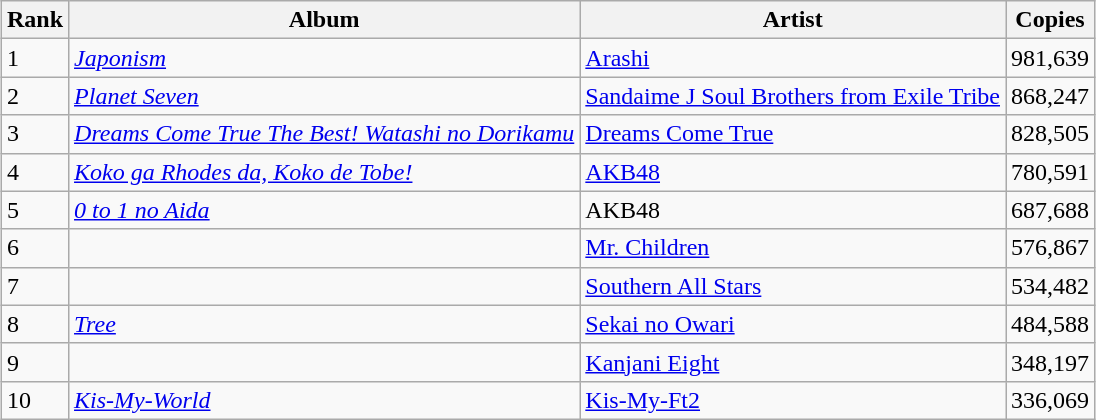<table class="wikitable sortable" style="margin:auto; margin:auto;">
<tr>
<th>Rank</th>
<th>Album</th>
<th>Artist</th>
<th>Copies</th>
</tr>
<tr>
<td>1</td>
<td><em><a href='#'>Japonism</a></em></td>
<td><a href='#'>Arashi</a></td>
<td>981,639</td>
</tr>
<tr>
<td>2</td>
<td><em><a href='#'>Planet Seven</a></em></td>
<td><a href='#'>Sandaime J Soul Brothers from Exile Tribe</a></td>
<td>868,247</td>
</tr>
<tr>
<td>3</td>
<td><em><a href='#'>Dreams Come True The Best! Watashi no Dorikamu</a></em></td>
<td><a href='#'>Dreams Come True</a></td>
<td>828,505</td>
</tr>
<tr>
<td>4</td>
<td><em><a href='#'>Koko ga Rhodes da, Koko de Tobe!</a></em></td>
<td><a href='#'>AKB48</a></td>
<td>780,591</td>
</tr>
<tr>
<td>5</td>
<td><em><a href='#'>0 to 1 no Aida</a></em></td>
<td>AKB48</td>
<td>687,688</td>
</tr>
<tr>
<td>6</td>
<td><em></em></td>
<td><a href='#'>Mr. Children</a></td>
<td>576,867</td>
</tr>
<tr>
<td>7</td>
<td><em></em></td>
<td><a href='#'>Southern All Stars</a></td>
<td>534,482</td>
</tr>
<tr>
<td>8</td>
<td><em><a href='#'>Tree</a></em></td>
<td><a href='#'>Sekai no Owari</a></td>
<td>484,588</td>
</tr>
<tr>
<td>9</td>
<td><em></em></td>
<td><a href='#'>Kanjani Eight</a></td>
<td>348,197</td>
</tr>
<tr>
<td>10</td>
<td><em><a href='#'>Kis-My-World</a></em></td>
<td><a href='#'>Kis-My-Ft2</a></td>
<td>336,069</td>
</tr>
</table>
